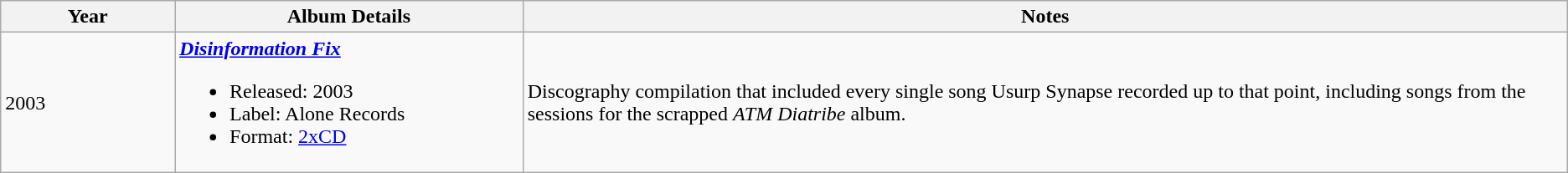<table class ="wikitable">
<tr>
<th style="width: 5%">Year</th>
<th style="width:10%">Album Details</th>
<th style="width:30%">Notes</th>
</tr>
<tr>
<td>2003</td>
<td><strong><em><a href='#'>Disinformation Fix</a></em></strong><br><ul><li>Released: 2003</li><li>Label: Alone Records</li><li>Format: <a href='#'>2xCD</a></li></ul></td>
<td>Discography compilation that included every single song Usurp Synapse recorded up to that point, including songs from the sessions for the scrapped <em>ATM Diatribe</em> album.</td>
</tr>
</table>
